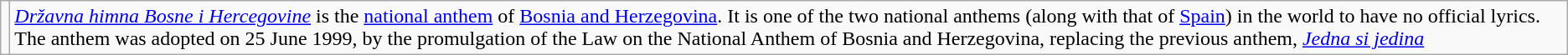<table class="wikitable">
<tr>
<td></td>
<td><em><a href='#'>Državna himna Bosne i Hercegovine</a></em> is the <a href='#'>national anthem</a> of <a href='#'>Bosnia and Herzegovina</a>. It is one of the two national anthems (along with that of <a href='#'>Spain</a>) in the world to have no official lyrics.  The anthem was adopted on 25 June 1999, by the promulgation of the Law on the National Anthem of Bosnia and Herzegovina, replacing the previous anthem, <em><a href='#'>Jedna si jedina</a></em></td>
</tr>
</table>
